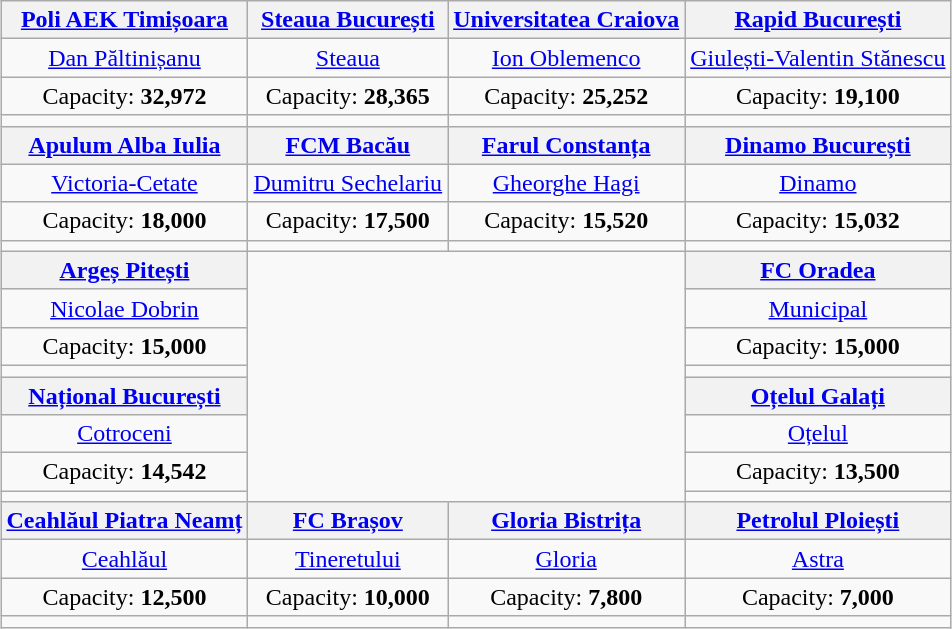<table class="wikitable" style="text-align:center;margin:0.5em auto;">
<tr>
<th><a href='#'>Poli AEK Timișoara</a></th>
<th><a href='#'>Steaua București</a></th>
<th><a href='#'>Universitatea Craiova</a></th>
<th><a href='#'>Rapid București</a></th>
</tr>
<tr>
<td><a href='#'>Dan Păltinișanu</a></td>
<td><a href='#'>Steaua</a></td>
<td><a href='#'>Ion Oblemenco</a></td>
<td><a href='#'>Giulești-Valentin Stănescu</a></td>
</tr>
<tr>
<td>Capacity: <strong>32,972</strong></td>
<td>Capacity: <strong>28,365</strong></td>
<td>Capacity: <strong>25,252</strong></td>
<td>Capacity: <strong>19,100</strong></td>
</tr>
<tr>
<td></td>
<td></td>
<td></td>
<td></td>
</tr>
<tr>
<th><a href='#'>Apulum Alba Iulia</a></th>
<th><a href='#'>FCM Bacău</a></th>
<th><a href='#'>Farul Constanța</a></th>
<th><a href='#'>Dinamo București</a></th>
</tr>
<tr>
<td><a href='#'>Victoria-Cetate</a></td>
<td><a href='#'>Dumitru Sechelariu</a></td>
<td><a href='#'>Gheorghe Hagi</a></td>
<td><a href='#'>Dinamo</a></td>
</tr>
<tr>
<td>Capacity: <strong>18,000</strong></td>
<td>Capacity: <strong>17,500</strong></td>
<td>Capacity: <strong>15,520</strong></td>
<td>Capacity: <strong>15,032</strong></td>
</tr>
<tr>
<td></td>
<td></td>
<td></td>
<td></td>
</tr>
<tr>
<th><a href='#'>Argeș Pitești</a></th>
<td colspan="2" rowspan="8"><br>
</td>
<th><a href='#'>FC Oradea</a></th>
</tr>
<tr>
<td><a href='#'>Nicolae Dobrin</a></td>
<td><a href='#'>Municipal</a></td>
</tr>
<tr>
<td>Capacity: <strong>15,000</strong></td>
<td>Capacity: <strong>15,000</strong></td>
</tr>
<tr>
<td></td>
<td></td>
</tr>
<tr>
<th><a href='#'>Național București</a></th>
<th><a href='#'>Oțelul Galați</a></th>
</tr>
<tr>
<td><a href='#'>Cotroceni</a></td>
<td><a href='#'>Oțelul</a></td>
</tr>
<tr>
<td>Capacity: <strong>14,542</strong></td>
<td>Capacity: <strong>13,500</strong></td>
</tr>
<tr>
<td></td>
<td></td>
</tr>
<tr>
<th><a href='#'>Ceahlăul Piatra Neamț</a></th>
<th><a href='#'>FC Brașov</a></th>
<th><a href='#'>Gloria Bistrița</a></th>
<th><a href='#'>Petrolul Ploiești</a></th>
</tr>
<tr>
<td><a href='#'>Ceahlăul</a></td>
<td><a href='#'>Tineretului</a></td>
<td><a href='#'>Gloria</a></td>
<td><a href='#'>Astra</a></td>
</tr>
<tr>
<td>Capacity: <strong>12,500</strong></td>
<td>Capacity: <strong>10,000</strong></td>
<td>Capacity: <strong>7,800</strong></td>
<td>Capacity: <strong>7,000</strong></td>
</tr>
<tr>
<td></td>
<td></td>
<td></td>
<td></td>
</tr>
</table>
